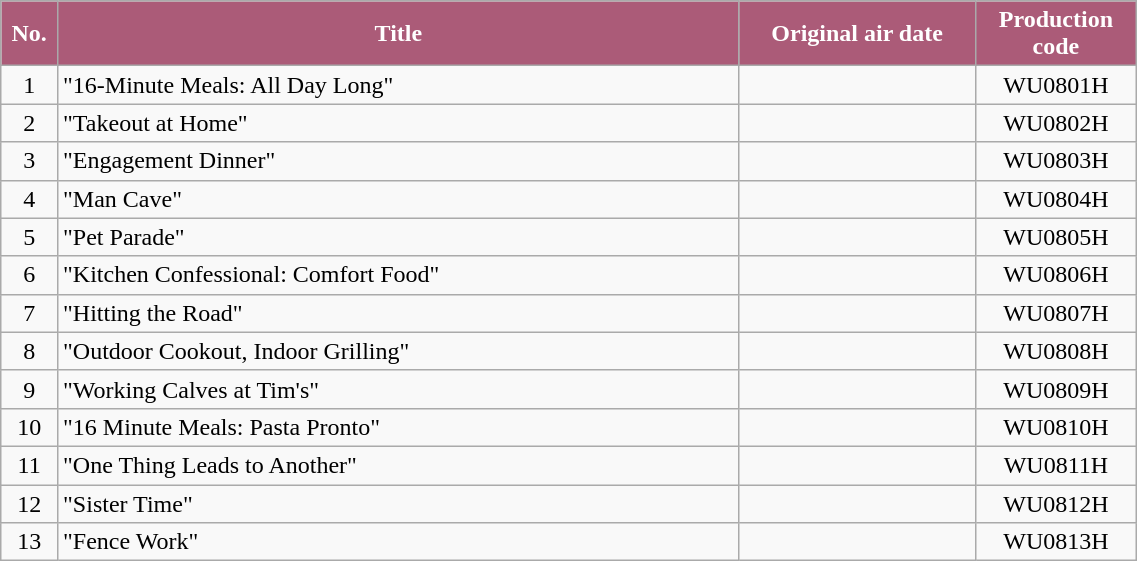<table class="wikitable plainrowheaders" style="width:60%;">
<tr>
<th style="background-color: #ab5b78; color: #FFFFFF;" width=5%>No.</th>
<th style="background-color: #ab5b78; color: #FFFFFF;" width=60%>Title</th>
<th style="background-color: #ab5b78; color: #FFFFFF;">Original air date</th>
<th style="background-color: #ab5b78; color: #FFFFFF;">Production<br>code</th>
</tr>
<tr>
<td align=center>1</td>
<td>"16-Minute Meals: All Day Long"</td>
<td align=center></td>
<td align=center>WU0801H</td>
</tr>
<tr>
<td align=center>2</td>
<td>"Takeout at Home"</td>
<td align=center></td>
<td align=center>WU0802H</td>
</tr>
<tr>
<td align=center>3</td>
<td>"Engagement Dinner"</td>
<td align=center></td>
<td align=center>WU0803H</td>
</tr>
<tr>
<td align=center>4</td>
<td>"Man Cave"</td>
<td align=center></td>
<td align=center>WU0804H</td>
</tr>
<tr>
<td align=center>5</td>
<td>"Pet Parade"</td>
<td align=center></td>
<td align=center>WU0805H</td>
</tr>
<tr>
<td align=center>6</td>
<td>"Kitchen Confessional: Comfort Food"</td>
<td align=center></td>
<td align=center>WU0806H</td>
</tr>
<tr>
<td align=center>7</td>
<td>"Hitting the Road"</td>
<td align=center></td>
<td align=center>WU0807H</td>
</tr>
<tr>
<td align=center>8</td>
<td>"Outdoor Cookout, Indoor Grilling"</td>
<td align=center></td>
<td align=center>WU0808H</td>
</tr>
<tr>
<td align=center>9</td>
<td>"Working Calves at Tim's"</td>
<td align=center></td>
<td align=center>WU0809H</td>
</tr>
<tr>
<td align=center>10</td>
<td>"16 Minute Meals: Pasta Pronto"</td>
<td align=center></td>
<td align=center>WU0810H</td>
</tr>
<tr>
<td align=center>11</td>
<td>"One Thing Leads to Another"</td>
<td align=center></td>
<td align=center>WU0811H</td>
</tr>
<tr>
<td align=center>12</td>
<td>"Sister Time"</td>
<td align=center></td>
<td align=center>WU0812H</td>
</tr>
<tr>
<td align=center>13</td>
<td>"Fence Work"</td>
<td align=center></td>
<td align=center>WU0813H</td>
</tr>
</table>
